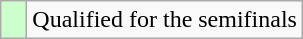<table class="wikitable">
<tr>
<td width=10px bgcolor="#ccffcc"></td>
<td>Qualified for the semifinals</td>
</tr>
</table>
